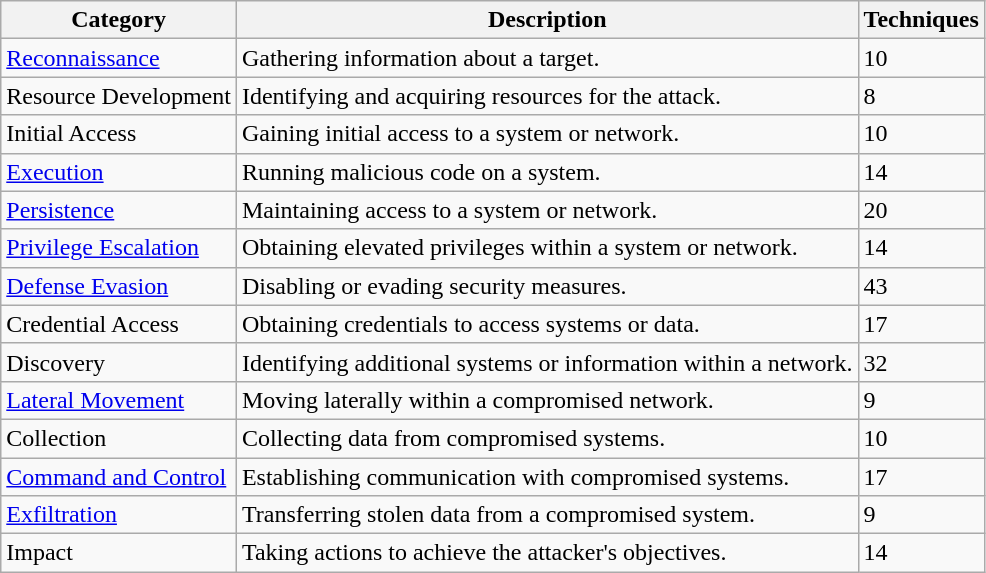<table class="wikitable sortable">
<tr>
<th>Category</th>
<th>Description</th>
<th>Techniques</th>
</tr>
<tr>
<td><a href='#'>Reconnaissance</a></td>
<td>Gathering information about a target.</td>
<td>10</td>
</tr>
<tr>
<td>Resource Development</td>
<td>Identifying and acquiring resources for the attack.</td>
<td>8</td>
</tr>
<tr>
<td>Initial Access</td>
<td>Gaining initial access to a system or network.</td>
<td>10</td>
</tr>
<tr>
<td><a href='#'>Execution</a></td>
<td>Running malicious code on a system.</td>
<td>14</td>
</tr>
<tr>
<td><a href='#'>Persistence</a></td>
<td>Maintaining access to a system or network.</td>
<td>20</td>
</tr>
<tr>
<td><a href='#'>Privilege Escalation</a></td>
<td>Obtaining elevated privileges within a system or network.</td>
<td>14</td>
</tr>
<tr>
<td><a href='#'>Defense Evasion</a></td>
<td>Disabling or evading security measures.</td>
<td>43</td>
</tr>
<tr>
<td>Credential Access</td>
<td>Obtaining credentials to access systems or data.</td>
<td>17</td>
</tr>
<tr>
<td>Discovery</td>
<td>Identifying additional systems or information within a network.</td>
<td>32</td>
</tr>
<tr>
<td><a href='#'>Lateral Movement</a></td>
<td>Moving laterally within a compromised network.</td>
<td>9</td>
</tr>
<tr>
<td>Collection</td>
<td>Collecting data from compromised systems.</td>
<td>10</td>
</tr>
<tr>
<td><a href='#'>Command and Control</a></td>
<td>Establishing communication with compromised systems.</td>
<td>17</td>
</tr>
<tr>
<td><a href='#'>Exfiltration</a></td>
<td>Transferring stolen data from a compromised system.</td>
<td>9</td>
</tr>
<tr>
<td>Impact</td>
<td>Taking actions to achieve the attacker's objectives.</td>
<td>14</td>
</tr>
</table>
